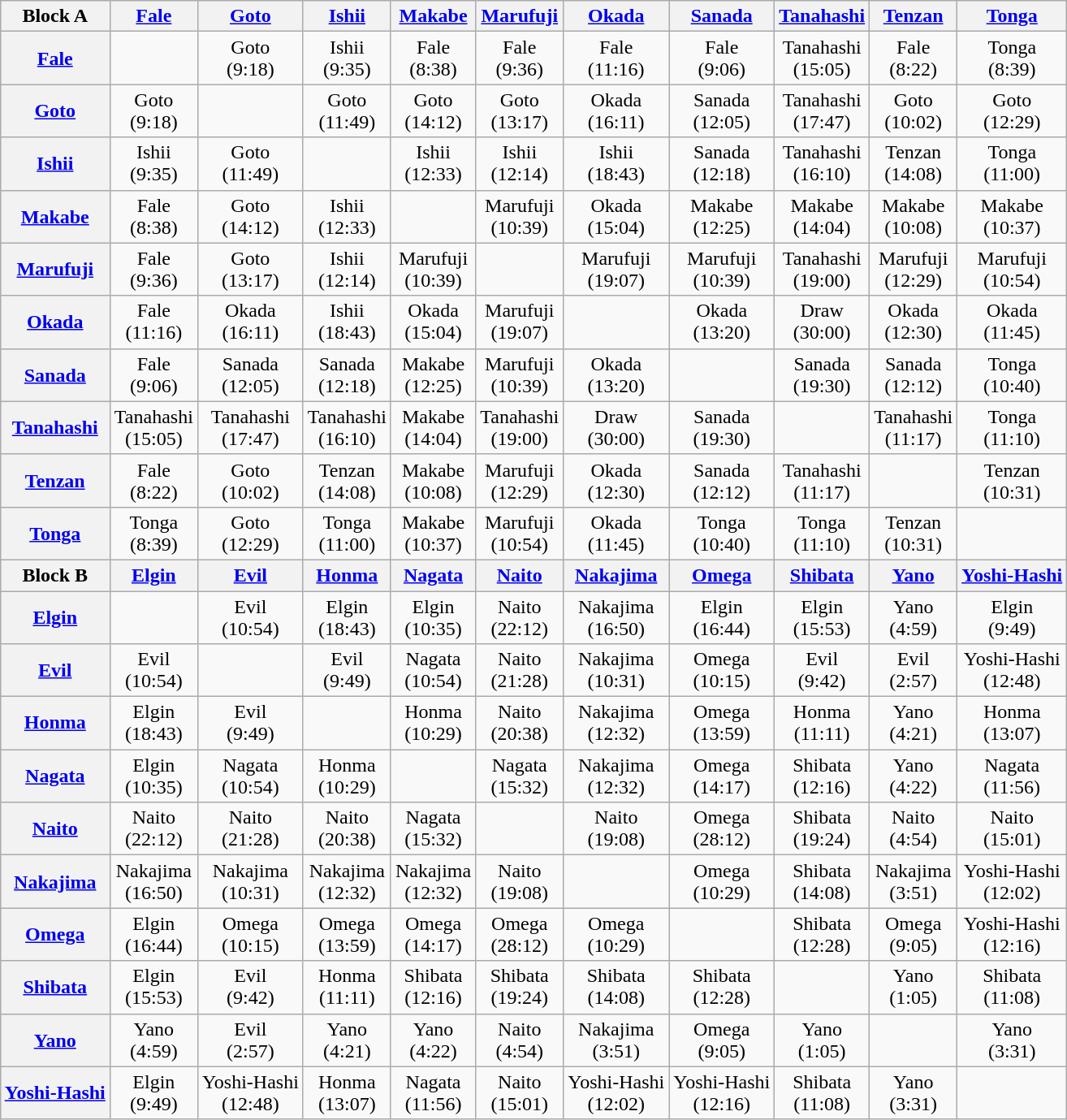<table class="wikitable" align=center style="margin: 1em auto 1em auto">
<tr align="center">
<th>Block A</th>
<th><a href='#'>Fale</a></th>
<th><a href='#'>Goto</a></th>
<th><a href='#'>Ishii</a></th>
<th><a href='#'>Makabe</a></th>
<th><a href='#'>Marufuji</a></th>
<th><a href='#'>Okada</a></th>
<th><a href='#'>Sanada</a></th>
<th><a href='#'>Tanahashi</a></th>
<th><a href='#'>Tenzan</a></th>
<th><a href='#'>Tonga</a></th>
</tr>
<tr align="center">
<th><a href='#'>Fale</a></th>
<td></td>
<td>Goto<br>(9:18)</td>
<td>Ishii<br>(9:35)</td>
<td>Fale<br>(8:38)</td>
<td>Fale<br>(9:36)</td>
<td>Fale<br>(11:16)</td>
<td>Fale<br>(9:06)</td>
<td>Tanahashi<br>(15:05)</td>
<td>Fale<br>(8:22)</td>
<td>Tonga<br>(8:39)</td>
</tr>
<tr align="center">
<th><a href='#'>Goto</a></th>
<td>Goto<br>(9:18)</td>
<td></td>
<td>Goto<br>(11:49)</td>
<td>Goto<br>(14:12)</td>
<td>Goto<br>(13:17)</td>
<td>Okada<br>(16:11)</td>
<td>Sanada<br>(12:05)</td>
<td>Tanahashi<br>(17:47)</td>
<td>Goto<br>(10:02)</td>
<td>Goto<br>(12:29)</td>
</tr>
<tr align="center">
<th><a href='#'>Ishii</a></th>
<td>Ishii<br>(9:35)</td>
<td>Goto<br>(11:49)</td>
<td></td>
<td>Ishii<br>(12:33)</td>
<td>Ishii<br>(12:14)</td>
<td>Ishii<br>(18:43)</td>
<td>Sanada<br>(12:18)</td>
<td>Tanahashi<br>(16:10)</td>
<td>Tenzan<br>(14:08)</td>
<td>Tonga<br>(11:00)</td>
</tr>
<tr align="center">
<th><a href='#'>Makabe</a></th>
<td>Fale<br>(8:38)</td>
<td>Goto<br>(14:12)</td>
<td>Ishii<br>(12:33)</td>
<td></td>
<td>Marufuji<br>(10:39)</td>
<td>Okada<br>(15:04)</td>
<td>Makabe<br>(12:25)</td>
<td>Makabe<br>(14:04)</td>
<td>Makabe<br>(10:08)</td>
<td>Makabe<br>(10:37)</td>
</tr>
<tr align="center">
<th><a href='#'>Marufuji</a></th>
<td>Fale<br>(9:36)</td>
<td>Goto<br>(13:17)</td>
<td>Ishii<br>(12:14)</td>
<td>Marufuji<br>(10:39)</td>
<td></td>
<td>Marufuji<br>(19:07)</td>
<td>Marufuji<br>(10:39)</td>
<td>Tanahashi<br>(19:00)</td>
<td>Marufuji<br>(12:29)</td>
<td>Marufuji<br>(10:54)</td>
</tr>
<tr align="center">
<th><a href='#'>Okada</a></th>
<td>Fale<br>(11:16)</td>
<td>Okada<br>(16:11)</td>
<td>Ishii<br>(18:43)</td>
<td>Okada<br>(15:04)</td>
<td>Marufuji<br>(19:07)</td>
<td></td>
<td>Okada<br>(13:20)</td>
<td>Draw<br>(30:00)</td>
<td>Okada<br>(12:30)</td>
<td>Okada<br>(11:45)</td>
</tr>
<tr align="center">
<th><a href='#'>Sanada</a></th>
<td>Fale<br>(9:06)</td>
<td>Sanada<br>(12:05)</td>
<td>Sanada<br>(12:18)</td>
<td>Makabe<br>(12:25)</td>
<td>Marufuji<br>(10:39)</td>
<td>Okada<br>(13:20)</td>
<td></td>
<td>Sanada<br>(19:30)</td>
<td>Sanada<br>(12:12)</td>
<td>Tonga<br>(10:40)</td>
</tr>
<tr align="center">
<th><a href='#'>Tanahashi</a></th>
<td>Tanahashi<br>(15:05)</td>
<td>Tanahashi<br>(17:47)</td>
<td>Tanahashi<br>(16:10)</td>
<td>Makabe<br>(14:04)</td>
<td>Tanahashi<br>(19:00)</td>
<td>Draw<br>(30:00)</td>
<td>Sanada<br>(19:30)</td>
<td></td>
<td>Tanahashi<br>(11:17)</td>
<td>Tonga<br>(11:10)</td>
</tr>
<tr align="center">
<th><a href='#'>Tenzan</a></th>
<td>Fale<br>(8:22)</td>
<td>Goto<br>(10:02)</td>
<td>Tenzan<br>(14:08)</td>
<td>Makabe<br>(10:08)</td>
<td>Marufuji<br>(12:29)</td>
<td>Okada<br>(12:30)</td>
<td>Sanada<br>(12:12)</td>
<td>Tanahashi<br>(11:17)</td>
<td></td>
<td>Tenzan<br>(10:31)</td>
</tr>
<tr align="center">
<th><a href='#'>Tonga</a></th>
<td>Tonga<br>(8:39)</td>
<td>Goto<br>(12:29)</td>
<td>Tonga<br>(11:00)</td>
<td>Makabe<br>(10:37)</td>
<td>Marufuji<br>(10:54)</td>
<td>Okada<br>(11:45)</td>
<td>Tonga<br>(10:40)</td>
<td>Tonga<br>(11:10)</td>
<td>Tenzan<br>(10:31)</td>
<td></td>
</tr>
<tr align="center">
<th>Block B</th>
<th><a href='#'>Elgin</a></th>
<th><a href='#'>Evil</a></th>
<th><a href='#'>Honma</a></th>
<th><a href='#'>Nagata</a></th>
<th><a href='#'>Naito</a></th>
<th><a href='#'>Nakajima</a></th>
<th><a href='#'>Omega</a></th>
<th><a href='#'>Shibata</a></th>
<th><a href='#'>Yano</a></th>
<th><a href='#'>Yoshi-Hashi</a></th>
</tr>
<tr align="center">
<th><a href='#'>Elgin</a></th>
<td></td>
<td>Evil<br>(10:54)</td>
<td>Elgin<br>(18:43)</td>
<td>Elgin<br>(10:35)</td>
<td>Naito<br>(22:12)</td>
<td>Nakajima<br>(16:50)</td>
<td>Elgin<br>(16:44)</td>
<td>Elgin<br>(15:53)</td>
<td>Yano<br>(4:59)</td>
<td>Elgin<br>(9:49)</td>
</tr>
<tr align="center">
<th><a href='#'>Evil</a></th>
<td>Evil<br>(10:54)</td>
<td></td>
<td>Evil<br>(9:49)</td>
<td>Nagata<br>(10:54)</td>
<td>Naito<br>(21:28)</td>
<td>Nakajima<br>(10:31)</td>
<td>Omega<br>(10:15)</td>
<td>Evil<br>(9:42)</td>
<td>Evil<br>(2:57)</td>
<td>Yoshi-Hashi<br>(12:48)</td>
</tr>
<tr align="center">
<th><a href='#'>Honma</a></th>
<td>Elgin<br>(18:43)</td>
<td>Evil<br>(9:49)</td>
<td></td>
<td>Honma<br>(10:29)</td>
<td>Naito<br>(20:38)</td>
<td>Nakajima<br>(12:32)</td>
<td>Omega<br>(13:59)</td>
<td>Honma<br>(11:11)</td>
<td>Yano<br>(4:21)</td>
<td>Honma<br>(13:07)</td>
</tr>
<tr align="center">
<th><a href='#'>Nagata</a></th>
<td>Elgin<br>(10:35)</td>
<td>Nagata<br>(10:54)</td>
<td>Honma<br>(10:29)</td>
<td></td>
<td>Nagata<br>(15:32)</td>
<td>Nakajima<br>(12:32)</td>
<td>Omega<br>(14:17)</td>
<td>Shibata<br>(12:16)</td>
<td>Yano<br>(4:22)</td>
<td>Nagata<br>(11:56)</td>
</tr>
<tr align="center">
<th><a href='#'>Naito</a></th>
<td>Naito<br>(22:12)</td>
<td>Naito<br>(21:28)</td>
<td>Naito<br>(20:38)</td>
<td>Nagata<br>(15:32)</td>
<td></td>
<td>Naito<br>(19:08)</td>
<td>Omega<br>(28:12)</td>
<td>Shibata<br>(19:24)</td>
<td>Naito<br>(4:54)</td>
<td>Naito<br>(15:01)</td>
</tr>
<tr align="center">
<th><a href='#'>Nakajima</a></th>
<td>Nakajima<br>(16:50)</td>
<td>Nakajima<br>(10:31)</td>
<td>Nakajima<br>(12:32)</td>
<td>Nakajima<br>(12:32)</td>
<td>Naito<br>(19:08)</td>
<td></td>
<td>Omega<br>(10:29)</td>
<td>Shibata<br>(14:08)</td>
<td>Nakajima<br>(3:51)</td>
<td>Yoshi-Hashi<br>(12:02)</td>
</tr>
<tr align="center">
<th><a href='#'>Omega</a></th>
<td>Elgin<br>(16:44)</td>
<td>Omega<br>(10:15)</td>
<td>Omega<br>(13:59)</td>
<td>Omega<br>(14:17)</td>
<td>Omega<br>(28:12)</td>
<td>Omega<br>(10:29)</td>
<td></td>
<td>Shibata<br>(12:28)</td>
<td>Omega<br>(9:05)</td>
<td>Yoshi-Hashi<br>(12:16)</td>
</tr>
<tr align="center">
<th><a href='#'>Shibata</a></th>
<td>Elgin<br>(15:53)</td>
<td>Evil<br>(9:42)</td>
<td>Honma<br>(11:11)</td>
<td>Shibata<br>(12:16)</td>
<td>Shibata<br>(19:24)</td>
<td>Shibata<br>(14:08)</td>
<td>Shibata<br>(12:28)</td>
<td></td>
<td>Yano<br>(1:05)</td>
<td>Shibata<br>(11:08)</td>
</tr>
<tr align="center">
<th><a href='#'>Yano</a></th>
<td>Yano<br>(4:59)</td>
<td>Evil<br>(2:57)</td>
<td>Yano<br>(4:21)</td>
<td>Yano<br>(4:22)</td>
<td>Naito<br>(4:54)</td>
<td>Nakajima<br>(3:51)</td>
<td>Omega<br>(9:05)</td>
<td>Yano<br>(1:05)</td>
<td></td>
<td>Yano<br>(3:31)</td>
</tr>
<tr align="center">
<th><a href='#'>Yoshi-Hashi</a></th>
<td>Elgin<br>(9:49)</td>
<td>Yoshi-Hashi<br>(12:48)</td>
<td>Honma<br>(13:07)</td>
<td>Nagata<br>(11:56)</td>
<td>Naito<br>(15:01)</td>
<td>Yoshi-Hashi<br>(12:02)</td>
<td>Yoshi-Hashi<br>(12:16)</td>
<td>Shibata<br>(11:08)</td>
<td>Yano<br>(3:31)</td>
<td></td>
</tr>
</table>
